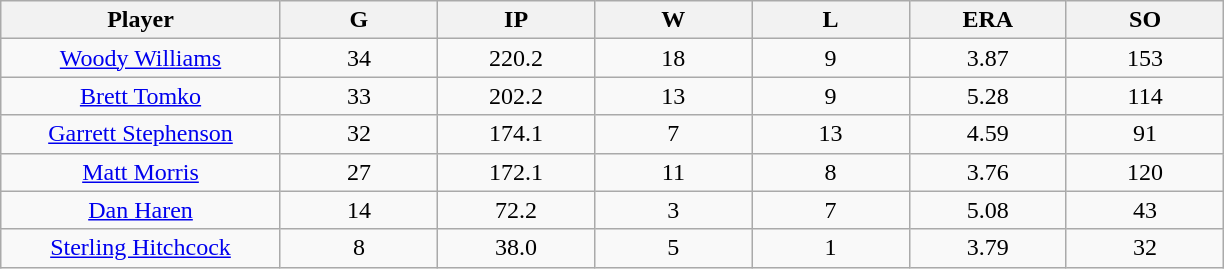<table class="wikitable sortable">
<tr>
<th bgcolor="#DDDDFF" width="16%">Player</th>
<th bgcolor="#DDDDFF" width="9%">G</th>
<th bgcolor="#DDDDFF" width="9%">IP</th>
<th bgcolor="#DDDDFF" width="9%">W</th>
<th bgcolor="#DDDDFF" width="9%">L</th>
<th bgcolor="#DDDDFF" width="9%">ERA</th>
<th bgcolor="#DDDDFF" width="9%">SO</th>
</tr>
<tr align="center">
<td><a href='#'>Woody Williams</a></td>
<td>34</td>
<td>220.2</td>
<td>18</td>
<td>9</td>
<td>3.87</td>
<td>153</td>
</tr>
<tr align=center>
<td><a href='#'>Brett Tomko</a></td>
<td>33</td>
<td>202.2</td>
<td>13</td>
<td>9</td>
<td>5.28</td>
<td>114</td>
</tr>
<tr align=center>
<td><a href='#'>Garrett Stephenson</a></td>
<td>32</td>
<td>174.1</td>
<td>7</td>
<td>13</td>
<td>4.59</td>
<td>91</td>
</tr>
<tr align=center>
<td><a href='#'>Matt Morris</a></td>
<td>27</td>
<td>172.1</td>
<td>11</td>
<td>8</td>
<td>3.76</td>
<td>120</td>
</tr>
<tr align=center>
<td><a href='#'>Dan Haren</a></td>
<td>14</td>
<td>72.2</td>
<td>3</td>
<td>7</td>
<td>5.08</td>
<td>43</td>
</tr>
<tr align=center>
<td><a href='#'>Sterling Hitchcock</a></td>
<td>8</td>
<td>38.0</td>
<td>5</td>
<td>1</td>
<td>3.79</td>
<td>32</td>
</tr>
</table>
